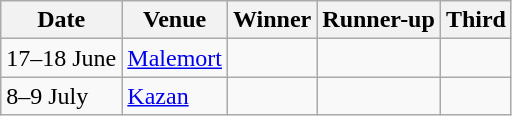<table class="wikitable">
<tr>
<th>Date</th>
<th>Venue</th>
<th>Winner</th>
<th>Runner-up</th>
<th>Third</th>
</tr>
<tr>
<td>17–18 June</td>
<td> <a href='#'>Malemort</a></td>
<td></td>
<td></td>
<td></td>
</tr>
<tr>
<td>8–9 July</td>
<td> <a href='#'>Kazan</a></td>
<td></td>
<td></td>
<td></td>
</tr>
</table>
